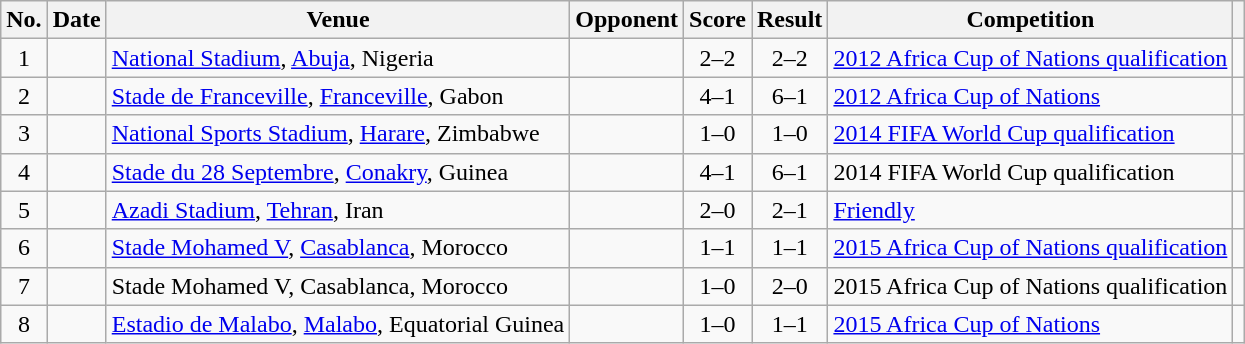<table class="wikitable sortable">
<tr>
<th scope="col">No.</th>
<th scope="col">Date</th>
<th scope="col">Venue</th>
<th scope="col">Opponent</th>
<th scope="col">Score</th>
<th scope="col">Result</th>
<th scope="col">Competition</th>
<th scope="col" class="unsortable"></th>
</tr>
<tr>
<td align="center">1</td>
<td></td>
<td><a href='#'>National Stadium</a>, <a href='#'>Abuja</a>, Nigeria</td>
<td></td>
<td align="center">2–2</td>
<td align="center">2–2</td>
<td><a href='#'>2012 Africa Cup of Nations qualification</a></td>
<td></td>
</tr>
<tr>
<td align="center">2</td>
<td></td>
<td><a href='#'>Stade de Franceville</a>, <a href='#'>Franceville</a>, Gabon</td>
<td></td>
<td align="center">4–1</td>
<td align="center">6–1</td>
<td><a href='#'>2012 Africa Cup of Nations</a></td>
<td></td>
</tr>
<tr>
<td align="center">3</td>
<td></td>
<td><a href='#'>National Sports Stadium</a>, <a href='#'>Harare</a>, Zimbabwe</td>
<td></td>
<td align="center">1–0</td>
<td align="center">1–0</td>
<td><a href='#'>2014 FIFA World Cup qualification</a></td>
<td></td>
</tr>
<tr>
<td align="center">4</td>
<td></td>
<td><a href='#'>Stade du 28 Septembre</a>, <a href='#'>Conakry</a>, Guinea</td>
<td></td>
<td align="center">4–1</td>
<td align="center">6–1</td>
<td>2014 FIFA World Cup qualification</td>
<td></td>
</tr>
<tr>
<td align="center">5</td>
<td></td>
<td><a href='#'>Azadi Stadium</a>, <a href='#'>Tehran</a>, Iran</td>
<td></td>
<td align="center">2–0</td>
<td align="center">2–1</td>
<td><a href='#'>Friendly</a></td>
<td></td>
</tr>
<tr>
<td align="center">6</td>
<td></td>
<td><a href='#'>Stade Mohamed V</a>, <a href='#'>Casablanca</a>, Morocco</td>
<td></td>
<td align="center">1–1</td>
<td align="center">1–1</td>
<td><a href='#'>2015 Africa Cup of Nations qualification</a></td>
<td></td>
</tr>
<tr>
<td align="center">7</td>
<td></td>
<td>Stade Mohamed V, Casablanca, Morocco</td>
<td></td>
<td align="center">1–0</td>
<td align="center">2–0</td>
<td>2015 Africa Cup of Nations qualification</td>
<td></td>
</tr>
<tr>
<td align="center">8</td>
<td></td>
<td><a href='#'>Estadio de Malabo</a>, <a href='#'>Malabo</a>, Equatorial Guinea</td>
<td></td>
<td align="center">1–0</td>
<td align="center">1–1</td>
<td><a href='#'>2015 Africa Cup of Nations</a></td>
<td></td>
</tr>
</table>
